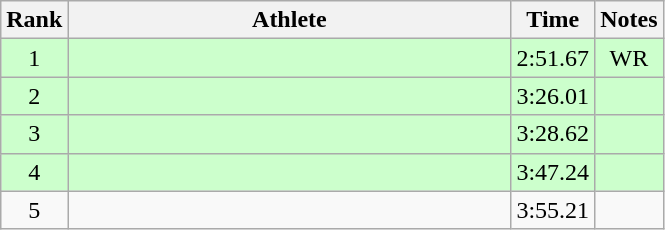<table class="wikitable" style="text-align:center">
<tr>
<th>Rank</th>
<th Style="width:18em">Athlete</th>
<th>Time</th>
<th>Notes</th>
</tr>
<tr style="background:#cfc">
<td>1</td>
<td style="text-align:left"></td>
<td>2:51.67</td>
<td>WR</td>
</tr>
<tr style="background:#cfc">
<td>2</td>
<td style="text-align:left"></td>
<td>3:26.01</td>
<td></td>
</tr>
<tr style="background:#cfc">
<td>3</td>
<td style="text-align:left"></td>
<td>3:28.62</td>
<td></td>
</tr>
<tr style="background:#cfc">
<td>4</td>
<td style="text-align:left"></td>
<td>3:47.24</td>
<td></td>
</tr>
<tr>
<td>5</td>
<td style="text-align:left"></td>
<td>3:55.21</td>
<td></td>
</tr>
</table>
